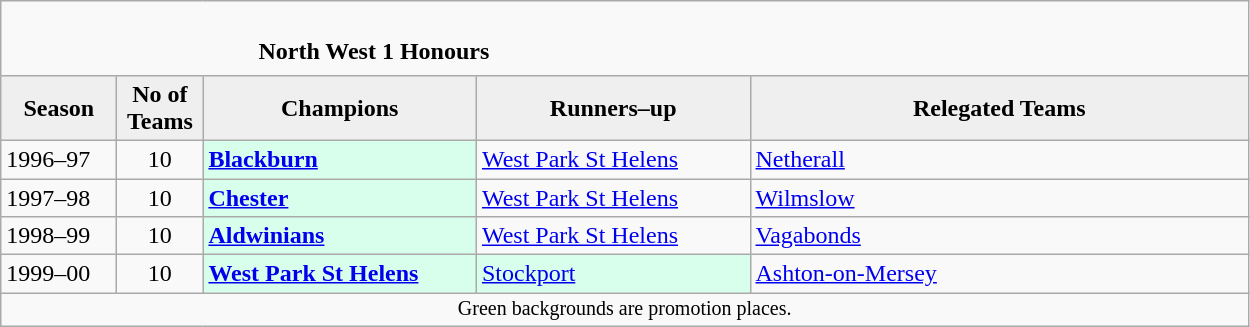<table class="wikitable" style="text-align: left;">
<tr>
<td colspan="11" cellpadding="0" cellspacing="0"><br><table border="0" style="width:100%;" cellpadding="0" cellspacing="0">
<tr>
<td style="width:20%; border:0;"></td>
<td style="border:0;"><strong>North West 1 Honours</strong></td>
<td style="width:20%; border:0;"></td>
</tr>
</table>
</td>
</tr>
<tr>
<th style="background:#efefef; width:70px;">Season</th>
<th style="background:#efefef; width:50px;">No of Teams</th>
<th style="background:#efefef; width:175px;">Champions</th>
<th style="background:#efefef; width:175px;">Runners–up</th>
<th style="background:#efefef; width:325px;">Relegated Teams</th>
</tr>
<tr align=left>
<td>1996–97</td>
<td style="text-align: center;">10</td>
<td style="background:#d8ffeb;"><strong><a href='#'>Blackburn</a></strong></td>
<td><a href='#'>West Park St Helens</a></td>
<td><a href='#'>Netherall</a></td>
</tr>
<tr>
<td>1997–98</td>
<td style="text-align: center;">10</td>
<td style="background:#d8ffeb;"><strong><a href='#'>Chester</a></strong></td>
<td><a href='#'>West Park St Helens</a></td>
<td><a href='#'>Wilmslow</a></td>
</tr>
<tr>
<td>1998–99</td>
<td style="text-align: center;">10</td>
<td style="background:#d8ffeb;"><strong><a href='#'>Aldwinians</a></strong></td>
<td><a href='#'>West Park St Helens</a></td>
<td><a href='#'>Vagabonds</a></td>
</tr>
<tr>
<td>1999–00</td>
<td style="text-align: center;">10</td>
<td style="background:#d8ffeb;"><strong><a href='#'>West Park St Helens</a></strong></td>
<td style="background:#d8ffeb;"><a href='#'>Stockport</a></td>
<td><a href='#'>Ashton-on-Mersey</a></td>
</tr>
<tr>
<td colspan="15"  style="border:0; font-size:smaller; text-align:center;">Green backgrounds are promotion places.</td>
</tr>
</table>
